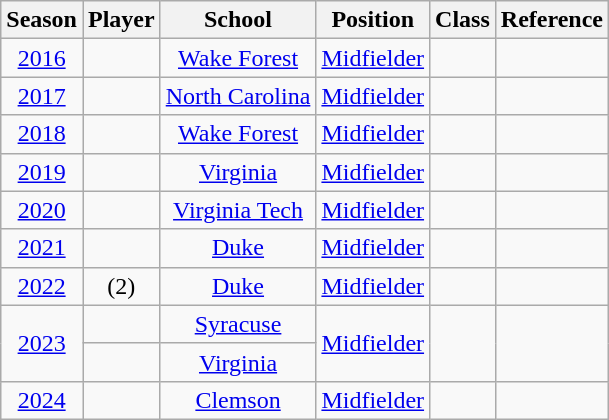<table class="wikitable sortable">
<tr>
<th>Season</th>
<th>Player</th>
<th>School</th>
<th>Position</th>
<th>Class</th>
<th class="unsortable">Reference</th>
</tr>
<tr>
<td align="center"><a href='#'>2016</a></td>
<td align="center"></td>
<td align="center"><a href='#'>Wake Forest</a></td>
<td align="center"><a href='#'>Midfielder</a></td>
<td align="center"></td>
<td align="center"></td>
</tr>
<tr>
<td align="center"><a href='#'>2017</a></td>
<td align="center"></td>
<td align="center"><a href='#'>North Carolina</a></td>
<td align="center"><a href='#'>Midfielder</a></td>
<td align="center"></td>
<td align="center"></td>
</tr>
<tr>
<td align="center"><a href='#'>2018</a></td>
<td align="center"></td>
<td align="center"><a href='#'>Wake Forest</a></td>
<td align="center"><a href='#'>Midfielder</a></td>
<td align="center"></td>
<td align="center"></td>
</tr>
<tr>
<td align="center"><a href='#'>2019</a></td>
<td align="center"></td>
<td align="center"><a href='#'>Virginia</a></td>
<td align="center"><a href='#'>Midfielder</a></td>
<td align="center"></td>
<td align="center"></td>
</tr>
<tr>
<td align="center"><a href='#'>2020</a></td>
<td align="center"></td>
<td align="center"><a href='#'>Virginia Tech</a></td>
<td align="center"><a href='#'>Midfielder</a></td>
<td align="center"></td>
<td align="center"></td>
</tr>
<tr>
<td align="center"><a href='#'>2021</a></td>
<td align="center"></td>
<td align="center"><a href='#'>Duke</a></td>
<td align="center"><a href='#'>Midfielder</a></td>
<td align="center"></td>
<td align="center"></td>
</tr>
<tr>
<td align="center"><a href='#'>2022</a></td>
<td align="center"> (2)</td>
<td align="center"><a href='#'>Duke</a></td>
<td align="center"><a href='#'>Midfielder</a></td>
<td align="center"></td>
<td align="center"></td>
</tr>
<tr>
<td align="center" rowspan=2><a href='#'>2023</a></td>
<td align="center"></td>
<td align="center"><a href='#'>Syracuse</a></td>
<td align="center" rowspan=2><a href='#'>Midfielder</a></td>
<td align="center" rowspan=2></td>
<td align="center" rowspan=2></td>
</tr>
<tr>
<td align="center"></td>
<td align="center"><a href='#'>Virginia</a></td>
</tr>
<tr>
<td align="center"><a href='#'>2024</a></td>
<td align="center"></td>
<td align="center"><a href='#'>Clemson</a></td>
<td align="center"><a href='#'>Midfielder</a></td>
<td align="center"></td>
<td align="center"></td>
</tr>
</table>
